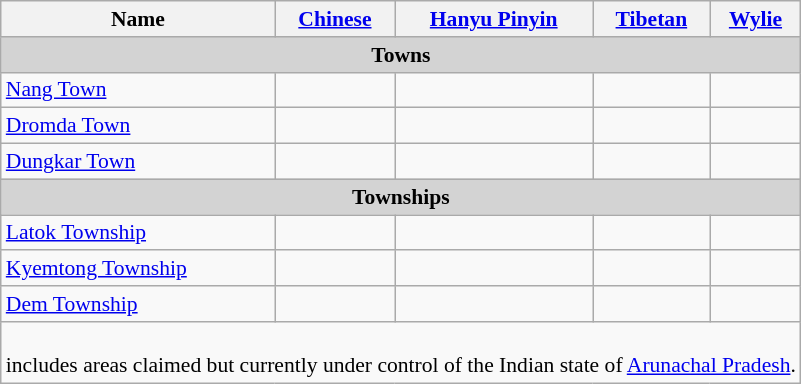<table class="wikitable"  style="font-size:90%;" align=center>
<tr>
<th>Name</th>
<th><a href='#'>Chinese</a></th>
<th><a href='#'>Hanyu Pinyin</a></th>
<th><a href='#'>Tibetan</a></th>
<th><a href='#'>Wylie</a></th>
</tr>
<tr --------->
<td colspan="5"  style="text-align:center; background:#d3d3d3;"><strong>Towns</strong></td>
</tr>
<tr --------->
<td><a href='#'>Nang Town</a></td>
<td></td>
<td></td>
<td></td>
<td></td>
</tr>
<tr>
<td><a href='#'>Dromda Town</a></td>
<td></td>
<td></td>
<td></td>
<td></td>
</tr>
<tr>
<td><a href='#'>Dungkar Town</a></td>
<td></td>
<td></td>
<td></td>
<td></td>
</tr>
<tr --------->
<td colspan="5"  style="text-align:center; background:#d3d3d3;"><strong>Townships</strong></td>
</tr>
<tr --------->
<td><a href='#'>Latok Township</a></td>
<td></td>
<td></td>
<td></td>
<td></td>
</tr>
<tr>
<td><a href='#'>Kyemtong Township</a></td>
<td></td>
<td></td>
<td></td>
<td></td>
</tr>
<tr>
<td><a href='#'>Dem Township</a></td>
<td></td>
<td></td>
<td></td>
<td></td>
</tr>
<tr>
<td colspan="8"><div><br> includes areas claimed but currently under control of the Indian state of <a href='#'>Arunachal Pradesh</a>.
</div></td>
</tr>
</table>
